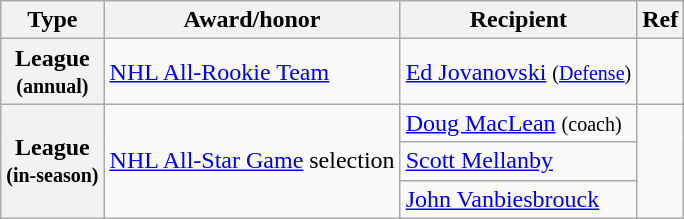<table class="wikitable">
<tr>
<th scope="col">Type</th>
<th scope="col">Award/honor</th>
<th scope="col">Recipient</th>
<th scope="col">Ref</th>
</tr>
<tr>
<th scope="row">League<br><small>(annual)</small></th>
<td><a href='#'>NHL All-Rookie Team</a></td>
<td><a href='#'>Ed Jovanovski</a> <small>(<a href='#'>Defense</a>)</small></td>
<td></td>
</tr>
<tr>
<th scope="row" rowspan=3>League<br><small>(in-season)</small></th>
<td rowspan=3><a href='#'>NHL All-Star Game</a> selection</td>
<td><a href='#'>Doug MacLean</a> <small>(coach)</small></td>
<td rowspan=3></td>
</tr>
<tr>
<td><a href='#'>Scott Mellanby</a></td>
</tr>
<tr>
<td><a href='#'>John Vanbiesbrouck</a></td>
</tr>
</table>
